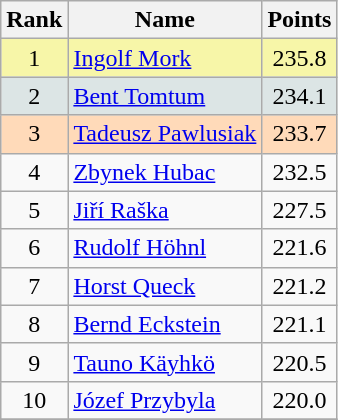<table class="wikitable sortable">
<tr>
<th align=Center>Rank</th>
<th>Name</th>
<th>Points</th>
</tr>
<tr style="background:#F7F6A8">
<td align=center>1</td>
<td> <a href='#'>Ingolf Mork</a></td>
<td align=center>235.8</td>
</tr>
<tr style="background: #DCE5E5;">
<td align=center>2</td>
<td> <a href='#'>Bent Tomtum</a></td>
<td align=center>234.1</td>
</tr>
<tr style="background: #FFDAB9;">
<td align=center>3</td>
<td> <a href='#'>Tadeusz Pawlusiak</a></td>
<td align=center>233.7</td>
</tr>
<tr>
<td align=center>4</td>
<td> <a href='#'>Zbynek Hubac</a></td>
<td align=center>232.5</td>
</tr>
<tr>
<td align=center>5</td>
<td> <a href='#'>Jiří Raška</a></td>
<td align=center>227.5</td>
</tr>
<tr>
<td align=center>6</td>
<td> <a href='#'>Rudolf Höhnl</a></td>
<td align=center>221.6</td>
</tr>
<tr>
<td align=center>7</td>
<td> <a href='#'>Horst Queck</a></td>
<td align=center>221.2</td>
</tr>
<tr>
<td align=center>8</td>
<td> <a href='#'>Bernd Eckstein</a></td>
<td align=center>221.1</td>
</tr>
<tr>
<td align=center>9</td>
<td> <a href='#'>Tauno Käyhkö</a></td>
<td align=center>220.5</td>
</tr>
<tr>
<td align=center>10</td>
<td> <a href='#'>Józef Przybyla</a></td>
<td align=center>220.0</td>
</tr>
<tr>
</tr>
</table>
